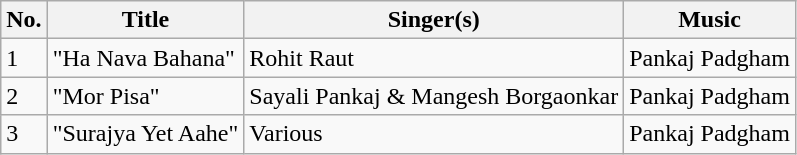<table class="wikitable">
<tr>
<th>No.</th>
<th>Title</th>
<th>Singer(s)</th>
<th>Music</th>
</tr>
<tr>
<td>1</td>
<td>"Ha Nava Bahana"</td>
<td>Rohit Raut</td>
<td>Pankaj Padgham</td>
</tr>
<tr>
<td>2</td>
<td>"Mor Pisa"</td>
<td>Sayali Pankaj & Mangesh Borgaonkar</td>
<td>Pankaj Padgham</td>
</tr>
<tr>
<td>3</td>
<td>"Surajya Yet Aahe"</td>
<td>Various</td>
<td>Pankaj Padgham</td>
</tr>
</table>
